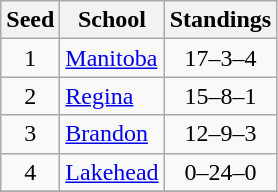<table class="wikitable">
<tr>
<th>Seed</th>
<th>School</th>
<th>Standings</th>
</tr>
<tr>
<td align=center>1</td>
<td><a href='#'>Manitoba</a></td>
<td align=center>17–3–4</td>
</tr>
<tr>
<td align=center>2</td>
<td><a href='#'>Regina</a></td>
<td align=center>15–8–1</td>
</tr>
<tr>
<td align=center>3</td>
<td><a href='#'>Brandon</a></td>
<td align=center>12–9–3</td>
</tr>
<tr>
<td align=center>4</td>
<td><a href='#'>Lakehead</a></td>
<td align=center>0–24–0</td>
</tr>
<tr>
</tr>
</table>
